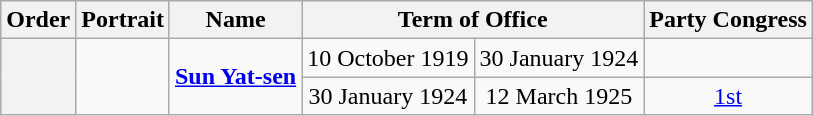<table class="wikitable" style="text-align:center;">
<tr>
<th>Order</th>
<th>Portrait</th>
<th>Name</th>
<th colspan="2">Term of Office</th>
<th>Party Congress</th>
</tr>
<tr>
<th rowspan="2"></th>
<td rowspan="2"></td>
<td rowspan="2"><strong><a href='#'>Sun Yat-sen</a></strong></td>
<td>10 October 1919</td>
<td>30 January 1924</td>
<td></td>
</tr>
<tr>
<td>30 January 1924</td>
<td>12 March 1925<br></td>
<td><a href='#'>1st</a></td>
</tr>
</table>
